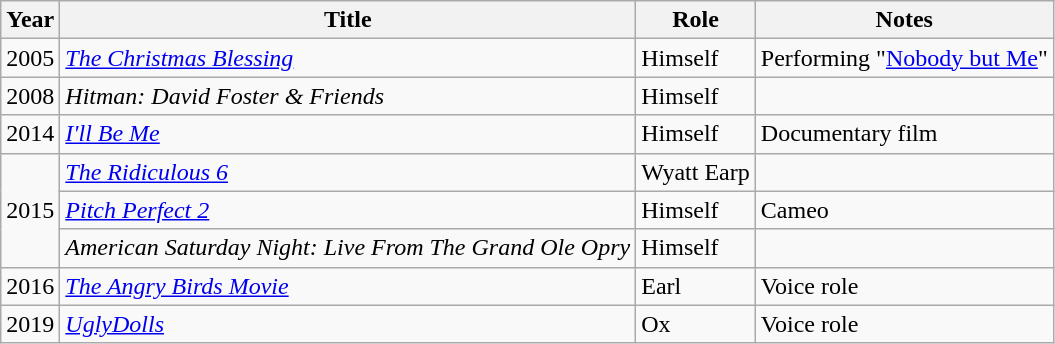<table class="wikitable sortable plainrowheaders">
<tr>
<th scope="col">Year</th>
<th scope="col">Title</th>
<th scope="col">Role</th>
<th scope="col" class="unsortable">Notes</th>
</tr>
<tr>
<td>2005</td>
<td><em><a href='#'>The Christmas Blessing</a></em></td>
<td>Himself</td>
<td>Performing "<a href='#'>Nobody but Me</a>"</td>
</tr>
<tr>
<td>2008</td>
<td><em>Hitman: David Foster & Friends</em></td>
<td>Himself</td>
<td></td>
</tr>
<tr>
<td>2014</td>
<td><em><a href='#'>I'll Be Me</a></em></td>
<td>Himself</td>
<td>Documentary film</td>
</tr>
<tr>
<td rowspan=3>2015</td>
<td><em><a href='#'>The Ridiculous 6</a></em></td>
<td>Wyatt Earp</td>
<td></td>
</tr>
<tr>
<td><em><a href='#'>Pitch Perfect 2</a></em></td>
<td>Himself</td>
<td>Cameo</td>
</tr>
<tr>
<td><em>American Saturday Night: Live From The Grand Ole Opry</em></td>
<td>Himself</td>
<td></td>
</tr>
<tr>
<td>2016</td>
<td><em><a href='#'>The Angry Birds Movie</a></em></td>
<td>Earl</td>
<td>Voice role</td>
</tr>
<tr>
<td>2019</td>
<td><em><a href='#'>UglyDolls</a></em></td>
<td>Ox</td>
<td>Voice role</td>
</tr>
</table>
